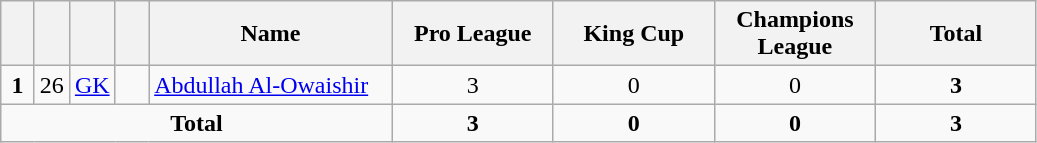<table class="wikitable" style="text-align:center">
<tr>
<th width=15></th>
<th width=15></th>
<th width=15></th>
<th width=15></th>
<th width=155>Name</th>
<th width=100>Pro League</th>
<th width=100>King Cup</th>
<th width=100>Champions League</th>
<th width=100>Total</th>
</tr>
<tr>
<td><strong>1</strong></td>
<td>26</td>
<td><a href='#'>GK</a></td>
<td></td>
<td align=left><a href='#'>Abdullah Al-Owaishir</a></td>
<td>3</td>
<td>0</td>
<td>0</td>
<td><strong>3</strong></td>
</tr>
<tr>
<td colspan=5><strong>Total</strong></td>
<td><strong>3</strong></td>
<td><strong>0</strong></td>
<td><strong>0</strong></td>
<td><strong>3</strong></td>
</tr>
</table>
